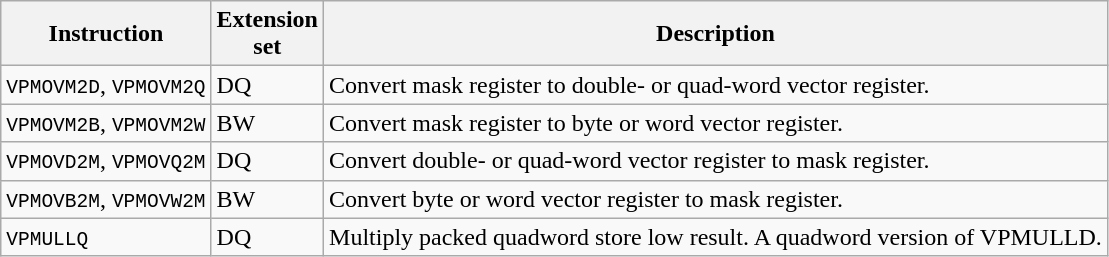<table class="wikitable">
<tr>
<th scope="col">Instruction</th>
<th scope="col">Extension<br>set</th>
<th scope="col">Description</th>
</tr>
<tr>
<td><code>VPMOVM2D</code>, <code>VPMOVM2Q</code></td>
<td>DQ</td>
<td>Convert mask register to double- or quad-word vector register.</td>
</tr>
<tr>
<td><code>VPMOVM2B</code>, <code>VPMOVM2W</code></td>
<td>BW</td>
<td>Convert mask register to byte or word vector register.</td>
</tr>
<tr>
<td><code>VPMOVD2M</code>, <code>VPMOVQ2M</code></td>
<td>DQ</td>
<td>Convert double- or quad-word vector register to mask register.</td>
</tr>
<tr>
<td><code>VPMOVB2M</code>, <code>VPMOVW2M</code></td>
<td>BW</td>
<td>Convert byte or word vector register to mask register.</td>
</tr>
<tr>
<td><code>VPMULLQ</code></td>
<td>DQ</td>
<td>Multiply packed quadword store low result. A quadword version of VPMULLD.</td>
</tr>
</table>
